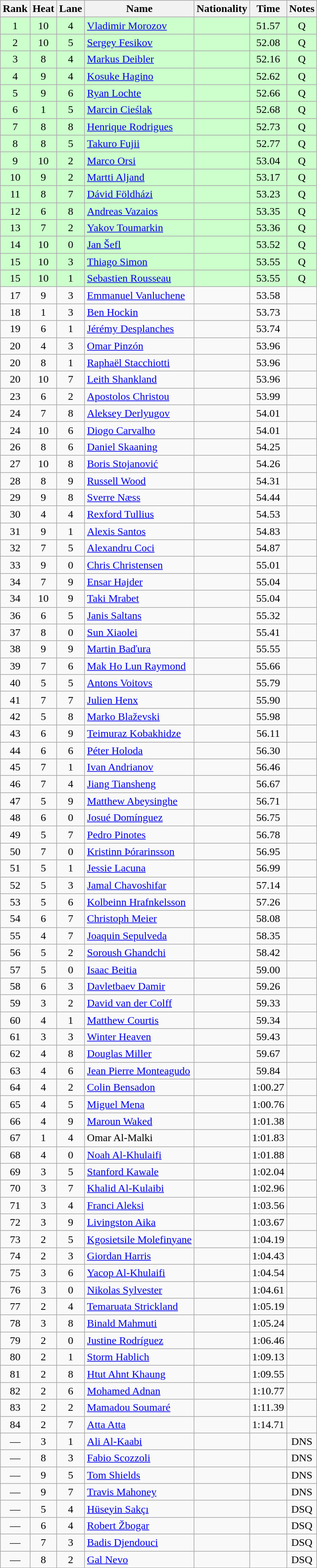<table class="wikitable sortable" style="text-align:center">
<tr>
<th>Rank</th>
<th>Heat</th>
<th>Lane</th>
<th>Name</th>
<th>Nationality</th>
<th>Time</th>
<th>Notes</th>
</tr>
<tr bgcolor=ccffcc>
<td>1</td>
<td>10</td>
<td>4</td>
<td align=left><a href='#'>Vladimir Morozov</a></td>
<td align=left></td>
<td>51.57</td>
<td>Q</td>
</tr>
<tr bgcolor=ccffcc>
<td>2</td>
<td>10</td>
<td>5</td>
<td align=left><a href='#'>Sergey Fesikov</a></td>
<td align=left></td>
<td>52.08</td>
<td>Q</td>
</tr>
<tr bgcolor=ccffcc>
<td>3</td>
<td>8</td>
<td>4</td>
<td align=left><a href='#'>Markus Deibler</a></td>
<td align=left></td>
<td>52.16</td>
<td>Q</td>
</tr>
<tr bgcolor=ccffcc>
<td>4</td>
<td>9</td>
<td>4</td>
<td align=left><a href='#'>Kosuke Hagino</a></td>
<td align=left></td>
<td>52.62</td>
<td>Q</td>
</tr>
<tr bgcolor=ccffcc>
<td>5</td>
<td>9</td>
<td>6</td>
<td align=left><a href='#'>Ryan Lochte</a></td>
<td align=left></td>
<td>52.66</td>
<td>Q</td>
</tr>
<tr bgcolor=ccffcc>
<td>6</td>
<td>1</td>
<td>5</td>
<td align=left><a href='#'>Marcin Cieślak</a></td>
<td align=left></td>
<td>52.68</td>
<td>Q</td>
</tr>
<tr bgcolor=ccffcc>
<td>7</td>
<td>8</td>
<td>8</td>
<td align=left><a href='#'>Henrique Rodrigues</a></td>
<td align=left></td>
<td>52.73</td>
<td>Q</td>
</tr>
<tr bgcolor=ccffcc>
<td>8</td>
<td>8</td>
<td>5</td>
<td align=left><a href='#'>Takuro Fujii</a></td>
<td align=left></td>
<td>52.77</td>
<td>Q</td>
</tr>
<tr bgcolor=ccffcc>
<td>9</td>
<td>10</td>
<td>2</td>
<td align=left><a href='#'>Marco Orsi</a></td>
<td align=left></td>
<td>53.04</td>
<td>Q</td>
</tr>
<tr bgcolor=ccffcc>
<td>10</td>
<td>9</td>
<td>2</td>
<td align=left><a href='#'>Martti Aljand</a></td>
<td align=left></td>
<td>53.17</td>
<td>Q</td>
</tr>
<tr bgcolor=ccffcc>
<td>11</td>
<td>8</td>
<td>7</td>
<td align=left><a href='#'>Dávid Földházi</a></td>
<td align=left></td>
<td>53.23</td>
<td>Q</td>
</tr>
<tr bgcolor=ccffcc>
<td>12</td>
<td>6</td>
<td>8</td>
<td align=left><a href='#'>Andreas Vazaios</a></td>
<td align=left></td>
<td>53.35</td>
<td>Q</td>
</tr>
<tr bgcolor=ccffcc>
<td>13</td>
<td>7</td>
<td>2</td>
<td align=left><a href='#'>Yakov Toumarkin</a></td>
<td align=left></td>
<td>53.36</td>
<td>Q</td>
</tr>
<tr bgcolor=ccffcc>
<td>14</td>
<td>10</td>
<td>0</td>
<td align=left><a href='#'>Jan Šefl</a></td>
<td align=left></td>
<td>53.52</td>
<td>Q</td>
</tr>
<tr bgcolor=ccffcc>
<td>15</td>
<td>10</td>
<td>3</td>
<td align=left><a href='#'>Thiago Simon</a></td>
<td align=left></td>
<td>53.55</td>
<td>Q</td>
</tr>
<tr bgcolor=ccffcc>
<td>15</td>
<td>10</td>
<td>1</td>
<td align=left><a href='#'>Sebastien Rousseau</a></td>
<td align=left></td>
<td>53.55</td>
<td>Q</td>
</tr>
<tr>
<td>17</td>
<td>9</td>
<td>3</td>
<td align=left><a href='#'>Emmanuel Vanluchene</a></td>
<td align=left></td>
<td>53.58</td>
<td></td>
</tr>
<tr>
<td>18</td>
<td>1</td>
<td>3</td>
<td align=left><a href='#'>Ben Hockin</a></td>
<td align=left></td>
<td>53.73</td>
<td></td>
</tr>
<tr>
<td>19</td>
<td>6</td>
<td>1</td>
<td align=left><a href='#'>Jérémy Desplanches</a></td>
<td align=left></td>
<td>53.74</td>
<td></td>
</tr>
<tr>
<td>20</td>
<td>4</td>
<td>3</td>
<td align=left><a href='#'>Omar Pinzón</a></td>
<td align=left></td>
<td>53.96</td>
<td></td>
</tr>
<tr>
<td>20</td>
<td>8</td>
<td>1</td>
<td align=left><a href='#'>Raphaël Stacchiotti</a></td>
<td align=left></td>
<td>53.96</td>
<td></td>
</tr>
<tr>
<td>20</td>
<td>10</td>
<td>7</td>
<td align=left><a href='#'>Leith Shankland</a></td>
<td align=left></td>
<td>53.96</td>
<td></td>
</tr>
<tr>
<td>23</td>
<td>6</td>
<td>2</td>
<td align=left><a href='#'>Apostolos Christou</a></td>
<td align=left></td>
<td>53.99</td>
<td></td>
</tr>
<tr>
<td>24</td>
<td>7</td>
<td>8</td>
<td align=left><a href='#'>Aleksey Derlyugov</a></td>
<td align=left></td>
<td>54.01</td>
<td></td>
</tr>
<tr>
<td>24</td>
<td>10</td>
<td>6</td>
<td align=left><a href='#'>Diogo Carvalho</a></td>
<td align=left></td>
<td>54.01</td>
<td></td>
</tr>
<tr>
<td>26</td>
<td>8</td>
<td>6</td>
<td align=left><a href='#'>Daniel Skaaning</a></td>
<td align=left></td>
<td>54.25</td>
<td></td>
</tr>
<tr>
<td>27</td>
<td>10</td>
<td>8</td>
<td align=left><a href='#'>Boris Stojanović</a></td>
<td align=left></td>
<td>54.26</td>
<td></td>
</tr>
<tr>
<td>28</td>
<td>8</td>
<td>9</td>
<td align=left><a href='#'>Russell Wood</a></td>
<td align=left></td>
<td>54.31</td>
<td></td>
</tr>
<tr>
<td>29</td>
<td>9</td>
<td>8</td>
<td align=left><a href='#'>Sverre Næss</a></td>
<td align=left></td>
<td>54.44</td>
<td></td>
</tr>
<tr>
<td>30</td>
<td>4</td>
<td>4</td>
<td align=left><a href='#'>Rexford Tullius</a></td>
<td align=left></td>
<td>54.53</td>
<td></td>
</tr>
<tr>
<td>31</td>
<td>9</td>
<td>1</td>
<td align=left><a href='#'>Alexis Santos</a></td>
<td align=left></td>
<td>54.83</td>
<td></td>
</tr>
<tr>
<td>32</td>
<td>7</td>
<td>5</td>
<td align=left><a href='#'>Alexandru Coci</a></td>
<td align=left></td>
<td>54.87</td>
<td></td>
</tr>
<tr>
<td>33</td>
<td>9</td>
<td>0</td>
<td align=left><a href='#'>Chris Christensen</a></td>
<td align=left></td>
<td>55.01</td>
<td></td>
</tr>
<tr>
<td>34</td>
<td>7</td>
<td>9</td>
<td align=left><a href='#'>Ensar Hajder</a></td>
<td align=left></td>
<td>55.04</td>
<td></td>
</tr>
<tr>
<td>34</td>
<td>10</td>
<td>9</td>
<td align=left><a href='#'>Taki Mrabet</a></td>
<td align=left></td>
<td>55.04</td>
<td></td>
</tr>
<tr>
<td>36</td>
<td>6</td>
<td>5</td>
<td align=left><a href='#'>Janis Saltans</a></td>
<td align=left></td>
<td>55.32</td>
<td></td>
</tr>
<tr>
<td>37</td>
<td>8</td>
<td>0</td>
<td align=left><a href='#'>Sun Xiaolei</a></td>
<td align=left></td>
<td>55.41</td>
<td></td>
</tr>
<tr>
<td>38</td>
<td>9</td>
<td>9</td>
<td align=left><a href='#'>Martin Baďura</a></td>
<td align=left></td>
<td>55.55</td>
<td></td>
</tr>
<tr>
<td>39</td>
<td>7</td>
<td>6</td>
<td align=left><a href='#'>Mak Ho Lun Raymond</a></td>
<td align=left></td>
<td>55.66</td>
<td></td>
</tr>
<tr>
<td>40</td>
<td>5</td>
<td>5</td>
<td align=left><a href='#'>Antons Voitovs</a></td>
<td align=left></td>
<td>55.79</td>
<td></td>
</tr>
<tr>
<td>41</td>
<td>7</td>
<td>7</td>
<td align=left><a href='#'>Julien Henx</a></td>
<td align=left></td>
<td>55.90</td>
<td></td>
</tr>
<tr>
<td>42</td>
<td>5</td>
<td>8</td>
<td align=left><a href='#'>Marko Blaževski</a></td>
<td align=left></td>
<td>55.98</td>
<td></td>
</tr>
<tr>
<td>43</td>
<td>6</td>
<td>9</td>
<td align=left><a href='#'>Teimuraz Kobakhidze</a></td>
<td align=left></td>
<td>56.11</td>
<td></td>
</tr>
<tr>
<td>44</td>
<td>6</td>
<td>6</td>
<td align=left><a href='#'>Péter Holoda</a></td>
<td align=left></td>
<td>56.30</td>
<td></td>
</tr>
<tr>
<td>45</td>
<td>7</td>
<td>1</td>
<td align=left><a href='#'>Ivan Andrianov</a></td>
<td align=left></td>
<td>56.46</td>
<td></td>
</tr>
<tr>
<td>46</td>
<td>7</td>
<td>4</td>
<td align=left><a href='#'>Jiang Tiansheng</a></td>
<td align=left></td>
<td>56.67</td>
<td></td>
</tr>
<tr>
<td>47</td>
<td>5</td>
<td>9</td>
<td align=left><a href='#'>Matthew Abeysinghe</a></td>
<td align=left></td>
<td>56.71</td>
<td></td>
</tr>
<tr>
<td>48</td>
<td>6</td>
<td>0</td>
<td align=left><a href='#'>Josué Domínguez</a></td>
<td align=left></td>
<td>56.75</td>
<td></td>
</tr>
<tr>
<td>49</td>
<td>5</td>
<td>7</td>
<td align=left><a href='#'>Pedro Pinotes</a></td>
<td align=left></td>
<td>56.78</td>
<td></td>
</tr>
<tr>
<td>50</td>
<td>7</td>
<td>0</td>
<td align=left><a href='#'>Kristinn Þórarinsson</a></td>
<td align=left></td>
<td>56.95</td>
<td></td>
</tr>
<tr>
<td>51</td>
<td>5</td>
<td>1</td>
<td align=left><a href='#'>Jessie Lacuna</a></td>
<td align=left></td>
<td>56.99</td>
<td></td>
</tr>
<tr>
<td>52</td>
<td>5</td>
<td>3</td>
<td align=left><a href='#'>Jamal Chavoshifar</a></td>
<td align=left></td>
<td>57.14</td>
<td></td>
</tr>
<tr>
<td>53</td>
<td>5</td>
<td>6</td>
<td align=left><a href='#'>Kolbeinn Hrafnkelsson</a></td>
<td align=left></td>
<td>57.26</td>
<td></td>
</tr>
<tr>
<td>54</td>
<td>6</td>
<td>7</td>
<td align=left><a href='#'>Christoph Meier</a></td>
<td align=left></td>
<td>58.08</td>
<td></td>
</tr>
<tr>
<td>55</td>
<td>4</td>
<td>7</td>
<td align=left><a href='#'>Joaquin Sepulveda</a></td>
<td align=left></td>
<td>58.35</td>
<td></td>
</tr>
<tr>
<td>56</td>
<td>5</td>
<td>2</td>
<td align=left><a href='#'>Soroush Ghandchi</a></td>
<td align=left></td>
<td>58.42</td>
<td></td>
</tr>
<tr>
<td>57</td>
<td>5</td>
<td>0</td>
<td align=left><a href='#'>Isaac Beitia</a></td>
<td align=left></td>
<td>59.00</td>
<td></td>
</tr>
<tr>
<td>58</td>
<td>6</td>
<td>3</td>
<td align=left><a href='#'>Davletbaev Damir</a></td>
<td align=left></td>
<td>59.26</td>
<td></td>
</tr>
<tr>
<td>59</td>
<td>3</td>
<td>2</td>
<td align=left><a href='#'>David van der Colff</a></td>
<td align=left></td>
<td>59.33</td>
<td></td>
</tr>
<tr>
<td>60</td>
<td>4</td>
<td>1</td>
<td align=left><a href='#'>Matthew Courtis</a></td>
<td align=left></td>
<td>59.34</td>
<td></td>
</tr>
<tr>
<td>61</td>
<td>3</td>
<td>3</td>
<td align=left><a href='#'>Winter Heaven</a></td>
<td align=left></td>
<td>59.43</td>
<td></td>
</tr>
<tr>
<td>62</td>
<td>4</td>
<td>8</td>
<td align=left><a href='#'>Douglas Miller</a></td>
<td align=left></td>
<td>59.67</td>
<td></td>
</tr>
<tr>
<td>63</td>
<td>4</td>
<td>6</td>
<td align=left><a href='#'>Jean Pierre Monteagudo</a></td>
<td align=left></td>
<td>59.84</td>
<td></td>
</tr>
<tr>
<td>64</td>
<td>4</td>
<td>2</td>
<td align=left><a href='#'>Colin Bensadon</a></td>
<td align=left></td>
<td>1:00.27</td>
<td></td>
</tr>
<tr>
<td>65</td>
<td>4</td>
<td>5</td>
<td align=left><a href='#'>Miguel Mena</a></td>
<td align=left></td>
<td>1:00.76</td>
<td></td>
</tr>
<tr>
<td>66</td>
<td>4</td>
<td>9</td>
<td align=left><a href='#'>Maroun Waked</a></td>
<td align=left></td>
<td>1:01.38</td>
<td></td>
</tr>
<tr>
<td>67</td>
<td>1</td>
<td>4</td>
<td align=left>Omar Al-Malki</td>
<td align=left></td>
<td>1:01.83</td>
<td></td>
</tr>
<tr>
<td>68</td>
<td>4</td>
<td>0</td>
<td align=left><a href='#'>Noah Al-Khulaifi</a></td>
<td align=left></td>
<td>1:01.88</td>
<td></td>
</tr>
<tr>
<td>69</td>
<td>3</td>
<td>5</td>
<td align=left><a href='#'>Stanford Kawale</a></td>
<td align=left></td>
<td>1:02.04</td>
<td></td>
</tr>
<tr>
<td>70</td>
<td>3</td>
<td>7</td>
<td align=left><a href='#'>Khalid Al-Kulaibi</a></td>
<td align=left></td>
<td>1:02.96</td>
<td></td>
</tr>
<tr>
<td>71</td>
<td>3</td>
<td>4</td>
<td align=left><a href='#'>Franci Aleksi</a></td>
<td align=left></td>
<td>1:03.56</td>
<td></td>
</tr>
<tr>
<td>72</td>
<td>3</td>
<td>9</td>
<td align=left><a href='#'>Livingston Aika</a></td>
<td align=left></td>
<td>1:03.67</td>
<td></td>
</tr>
<tr>
<td>73</td>
<td>2</td>
<td>5</td>
<td align=left><a href='#'>Kgosietsile Molefinyane</a></td>
<td align=left></td>
<td>1:04.19</td>
<td></td>
</tr>
<tr>
<td>74</td>
<td>2</td>
<td>3</td>
<td align=left><a href='#'>Giordan Harris</a></td>
<td align=left></td>
<td>1:04.43</td>
<td></td>
</tr>
<tr>
<td>75</td>
<td>3</td>
<td>6</td>
<td align=left><a href='#'>Yacop Al-Khulaifi</a></td>
<td align=left></td>
<td>1:04.54</td>
<td></td>
</tr>
<tr>
<td>76</td>
<td>3</td>
<td>0</td>
<td align=left><a href='#'>Nikolas Sylvester</a></td>
<td align=left></td>
<td>1:04.61</td>
<td></td>
</tr>
<tr>
<td>77</td>
<td>2</td>
<td>4</td>
<td align=left><a href='#'>Temaruata Strickland</a></td>
<td align=left></td>
<td>1:05.19</td>
<td></td>
</tr>
<tr>
<td>78</td>
<td>3</td>
<td>8</td>
<td align=left><a href='#'>Binald Mahmuti</a></td>
<td align=left></td>
<td>1:05.24</td>
<td></td>
</tr>
<tr>
<td>79</td>
<td>2</td>
<td>0</td>
<td align=left><a href='#'>Justine Rodríguez</a></td>
<td align=left></td>
<td>1:06.46</td>
<td></td>
</tr>
<tr>
<td>80</td>
<td>2</td>
<td>1</td>
<td align=left><a href='#'>Storm Hablich</a></td>
<td align=left></td>
<td>1:09.13</td>
<td></td>
</tr>
<tr>
<td>81</td>
<td>2</td>
<td>8</td>
<td align=left><a href='#'>Htut Ahnt Khaung</a></td>
<td align=left></td>
<td>1:09.55</td>
<td></td>
</tr>
<tr>
<td>82</td>
<td>2</td>
<td>6</td>
<td align=left><a href='#'>Mohamed Adnan</a></td>
<td align=left></td>
<td>1:10.77</td>
<td></td>
</tr>
<tr>
<td>83</td>
<td>2</td>
<td>2</td>
<td align=left><a href='#'>Mamadou Soumaré</a></td>
<td align=left></td>
<td>1:11.39</td>
<td></td>
</tr>
<tr>
<td>84</td>
<td>2</td>
<td>7</td>
<td align=left><a href='#'>Atta Atta</a></td>
<td align=left></td>
<td>1:14.71</td>
<td></td>
</tr>
<tr>
<td>—</td>
<td>3</td>
<td>1</td>
<td align=left><a href='#'>Ali Al-Kaabi</a></td>
<td align=left></td>
<td></td>
<td>DNS</td>
</tr>
<tr>
<td>—</td>
<td>8</td>
<td>3</td>
<td align=left><a href='#'>Fabio Scozzoli</a></td>
<td align=left></td>
<td></td>
<td>DNS</td>
</tr>
<tr>
<td>—</td>
<td>9</td>
<td>5</td>
<td align=left><a href='#'>Tom Shields</a></td>
<td align=left></td>
<td></td>
<td>DNS</td>
</tr>
<tr>
<td>—</td>
<td>9</td>
<td>7</td>
<td align=left><a href='#'>Travis Mahoney</a></td>
<td align=left></td>
<td></td>
<td>DNS</td>
</tr>
<tr>
<td>—</td>
<td>5</td>
<td>4</td>
<td align=left><a href='#'>Hüseyin Sakçı</a></td>
<td align=left></td>
<td></td>
<td>DSQ</td>
</tr>
<tr>
<td>—</td>
<td>6</td>
<td>4</td>
<td align=left><a href='#'>Robert Žbogar</a></td>
<td align=left></td>
<td></td>
<td>DSQ</td>
</tr>
<tr>
<td>—</td>
<td>7</td>
<td>3</td>
<td align=left><a href='#'>Badis Djendouci</a></td>
<td align=left></td>
<td></td>
<td>DSQ</td>
</tr>
<tr>
<td>—</td>
<td>8</td>
<td>2</td>
<td align=left><a href='#'>Gal Nevo</a></td>
<td align=left></td>
<td></td>
<td>DSQ</td>
</tr>
</table>
